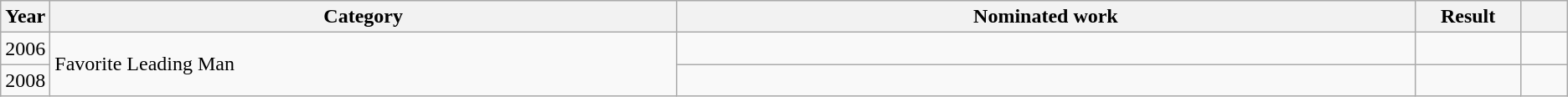<table class=wikitable>
<tr>
<th scope="col" style="width:1em;">Year</th>
<th scope="col" style="width:33em;">Category</th>
<th scope="col" style="width:39em;">Nominated work</th>
<th scope="col" style="width:5em;">Result</th>
<th scope="col" style="width:2em;"></th>
</tr>
<tr>
<td>2006</td>
<td rowspan="2">Favorite Leading Man</td>
<td></td>
<td></td>
<td></td>
</tr>
<tr>
<td>2008</td>
<td></td>
<td></td>
<td></td>
</tr>
</table>
